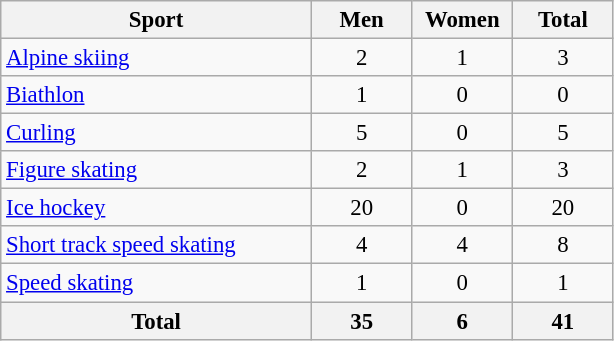<table class="wikitable" style="text-align:center; font-size: 95%">
<tr>
<th width=200>Sport</th>
<th width=60>Men</th>
<th width=60>Women</th>
<th width=60>Total</th>
</tr>
<tr>
<td align=left><a href='#'>Alpine skiing</a></td>
<td>2</td>
<td>1</td>
<td>3</td>
</tr>
<tr>
<td align=left><a href='#'>Biathlon</a></td>
<td>1</td>
<td>0</td>
<td>0</td>
</tr>
<tr>
<td align=left><a href='#'>Curling</a></td>
<td>5</td>
<td>0</td>
<td>5</td>
</tr>
<tr>
<td align=left><a href='#'>Figure skating</a></td>
<td>2</td>
<td>1</td>
<td>3</td>
</tr>
<tr>
<td align=left><a href='#'>Ice hockey</a></td>
<td>20</td>
<td>0</td>
<td>20</td>
</tr>
<tr>
<td align=left><a href='#'>Short track speed skating</a></td>
<td>4</td>
<td>4</td>
<td>8</td>
</tr>
<tr>
<td align=left><a href='#'>Speed skating</a></td>
<td>1</td>
<td>0</td>
<td>1</td>
</tr>
<tr>
<th>Total</th>
<th>35</th>
<th>6</th>
<th>41</th>
</tr>
</table>
